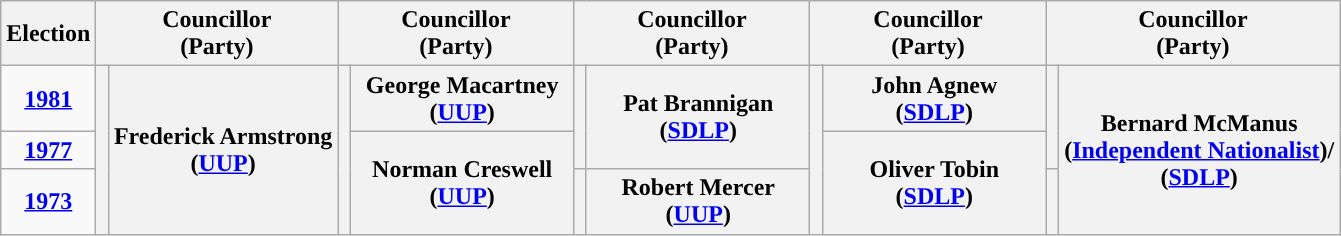<table class="wikitable" style="text-align:center">
<tr>
<th scope="col" width="50">Election</th>
<th scope="col" width="150" colspan = "2">Councillor<br> (Party)</th>
<th scope="col" width="150" colspan = "2">Councillor<br> (Party)</th>
<th scope="col" width="150" colspan = "2">Councillor<br> (Party)</th>
<th scope="col" width="150" colspan = "2">Councillor<br> (Party)</th>
<th scope="col" width="150" colspan = "2">Councillor<br> (Party)</th>
</tr>
<tr>
<td><strong><a href='#'>1981</a></strong></td>
<th rowspan="3" width="1" style="background-color: "></th>
<th rowspan = "3">Frederick Armstrong <br> (<a href='#'>UUP</a>)</th>
<th rowspan="3" width="1" style="background-color: "></th>
<th rowspan = "1">George Macartney <br> (<a href='#'>UUP</a>)</th>
<th rowspan="2" width="1" style="background-color: "></th>
<th rowspan = "2">Pat Brannigan <br> (<a href='#'>SDLP</a>)</th>
<th rowspan="3" width="1" style="background-color: "></th>
<th rowspan = "1">John Agnew <br> (<a href='#'>SDLP</a>)</th>
<th rowspan="2" width="1" style="background-color: "></th>
<th rowspan = "3">Bernard McManus <br> (<a href='#'>Independent Nationalist</a>)/ <br> (<a href='#'>SDLP</a>)</th>
</tr>
<tr>
<td><strong><a href='#'>1977</a></strong></td>
<th rowspan = "2">Norman Creswell <br> (<a href='#'>UUP</a>)</th>
<th rowspan = "2">Oliver Tobin <br> (<a href='#'>SDLP</a>)</th>
</tr>
<tr>
<td><strong><a href='#'>1973</a></strong></td>
<th rowspan="1" width="1" style="background-color: "></th>
<th rowspan = "1">Robert Mercer <br> (<a href='#'>UUP</a>)</th>
<th rowspan="1" width="1" style="background-color: "></th>
</tr>
</table>
